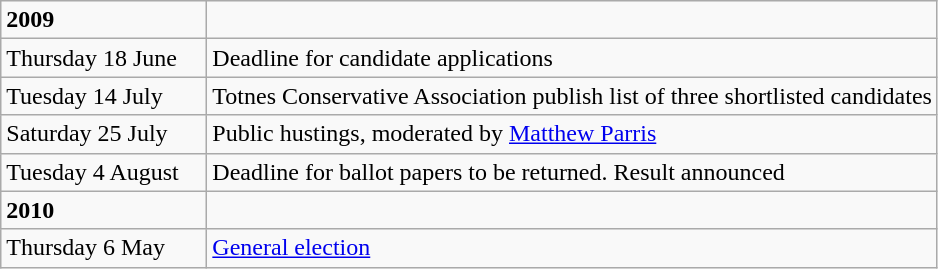<table class="wikitable">
<tr>
<td style="width:130px;"><strong>2009</strong></td>
</tr>
<tr>
<td>Thursday 18 June</td>
<td>Deadline for candidate applications</td>
</tr>
<tr>
<td>Tuesday 14 July</td>
<td>Totnes Conservative Association publish list of three shortlisted candidates</td>
</tr>
<tr>
<td>Saturday 25 July</td>
<td>Public hustings, moderated by <a href='#'>Matthew Parris</a></td>
</tr>
<tr>
<td>Tuesday 4 August</td>
<td>Deadline for ballot papers to be returned. Result announced</td>
</tr>
<tr>
<td><strong>2010</strong></td>
</tr>
<tr>
<td>Thursday 6 May</td>
<td><a href='#'>General election</a></td>
</tr>
</table>
